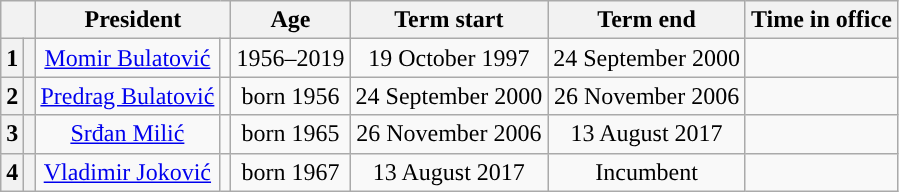<table class="wikitable" style="text-align:center">
<tr>
<th colspan="2"></th>
<th colspan="2">President</th>
<th>Age</th>
<th>Term start</th>
<th>Term end</th>
<th>Time in office</th>
</tr>
<tr>
<th>1</th>
<th style="background:"></th>
<td><a href='#'>Momir Bulatović</a></td>
<td></td>
<td>1956–2019</td>
<td>19 October 1997</td>
<td>24 September 2000</td>
<td></td>
</tr>
<tr>
<th>2</th>
<th style="background:"></th>
<td><a href='#'>Predrag Bulatović</a></td>
<td></td>
<td>born 1956</td>
<td>24 September 2000</td>
<td>26 November 2006</td>
<td></td>
</tr>
<tr>
<th>3</th>
<th style="background:"></th>
<td><a href='#'>Srđan Milić</a></td>
<td></td>
<td>born 1965</td>
<td>26 November 2006</td>
<td>13 August 2017</td>
<td></td>
</tr>
<tr>
<th>4</th>
<th style="background:"></th>
<td><a href='#'>Vladimir Joković</a></td>
<td></td>
<td>born 1967</td>
<td>13 August 2017</td>
<td>Incumbent</td>
<td></td>
</tr>
</table>
